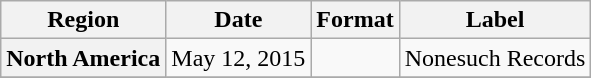<table class="wikitable plainrowheaders">
<tr>
<th scope="col">Region</th>
<th scope="col">Date</th>
<th scope="col">Format</th>
<th scope="col">Label</th>
</tr>
<tr>
<th scope="row">North America</th>
<td>May 12, 2015</td>
<td></td>
<td>Nonesuch Records</td>
</tr>
<tr>
</tr>
</table>
